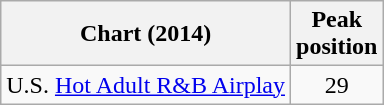<table class="wikitable">
<tr>
<th>Chart (2014)</th>
<th>Peak<br>position</th>
</tr>
<tr>
<td>U.S. <a href='#'>Hot Adult R&B Airplay</a></td>
<td align="center">29</td>
</tr>
</table>
